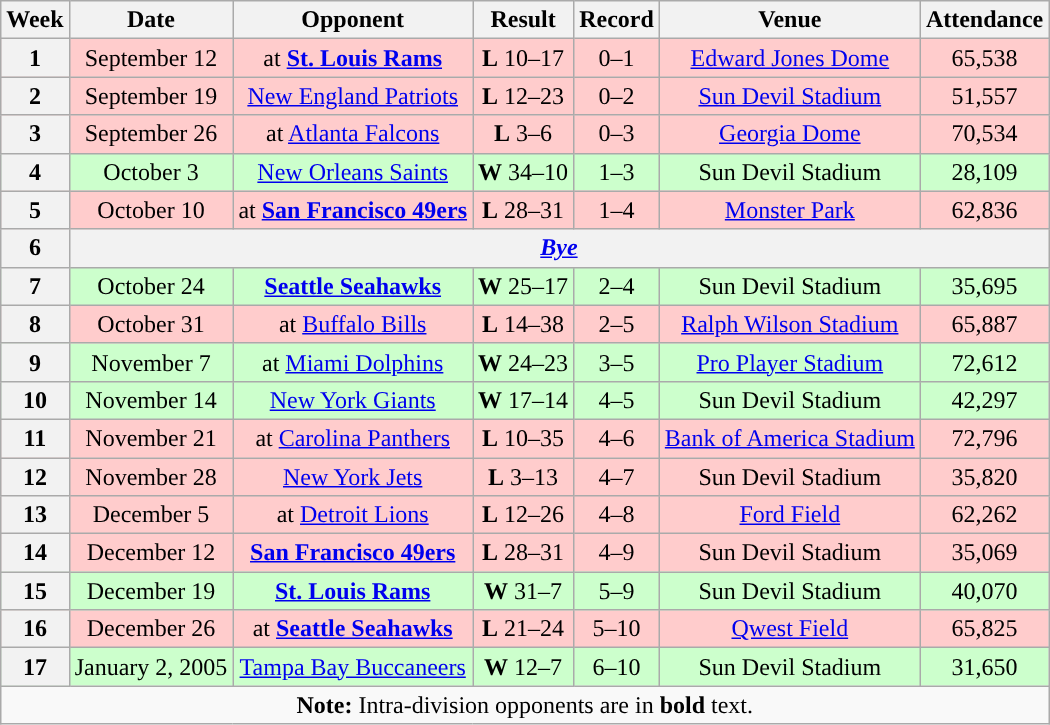<table class="wikitable" style="text-align:center">
<tr>
<th>Week</th>
<th>Date</th>
<th>Opponent</th>
<th>Result</th>
<th>Record</th>
<th>Venue</th>
<th>Attendance</th>
</tr>
<tr style="background:#fcc">
<th>1</th>
<td>September 12</td>
<td>at <strong><a href='#'>St. Louis Rams</a></strong></td>
<td><strong>L</strong> 10–17</td>
<td>0–1</td>
<td><a href='#'>Edward Jones Dome</a></td>
<td>65,538</td>
</tr>
<tr style="background:#fcc">
<th>2</th>
<td>September 19</td>
<td><a href='#'>New England Patriots</a></td>
<td><strong>L</strong> 12–23</td>
<td>0–2</td>
<td><a href='#'>Sun Devil Stadium</a></td>
<td>51,557</td>
</tr>
<tr style="background:#fcc">
<th>3</th>
<td>September 26</td>
<td>at <a href='#'>Atlanta Falcons</a></td>
<td><strong>L</strong> 3–6</td>
<td>0–3</td>
<td><a href='#'>Georgia Dome</a></td>
<td>70,534</td>
</tr>
<tr style="background:#cfc">
<th>4</th>
<td>October 3</td>
<td><a href='#'>New Orleans Saints</a></td>
<td><strong>W</strong> 34–10</td>
<td>1–3</td>
<td>Sun Devil Stadium</td>
<td>28,109</td>
</tr>
<tr style="background:#fcc">
<th>5</th>
<td>October 10</td>
<td>at <strong><a href='#'>San Francisco 49ers</a></strong></td>
<td><strong>L</strong> 28–31 </td>
<td>1–4</td>
<td><a href='#'>Monster Park</a></td>
<td>62,836</td>
</tr>
<tr>
<th>6</th>
<th colspan="7"><em><a href='#'>Bye</a></em></th>
</tr>
<tr style="background:#cfc">
<th>7</th>
<td>October 24</td>
<td><strong><a href='#'>Seattle Seahawks</a></strong></td>
<td><strong>W</strong> 25–17</td>
<td>2–4</td>
<td>Sun Devil Stadium</td>
<td>35,695</td>
</tr>
<tr style="background:#fcc">
<th>8</th>
<td>October 31</td>
<td>at <a href='#'>Buffalo Bills</a></td>
<td><strong>L</strong> 14–38</td>
<td>2–5</td>
<td><a href='#'>Ralph Wilson Stadium</a></td>
<td>65,887</td>
</tr>
<tr style="background:#cfc">
<th>9</th>
<td>November 7</td>
<td>at <a href='#'>Miami Dolphins</a></td>
<td><strong>W</strong> 24–23</td>
<td>3–5</td>
<td><a href='#'>Pro Player Stadium</a></td>
<td>72,612</td>
</tr>
<tr style="background:#cfc">
<th>10</th>
<td>November 14</td>
<td><a href='#'>New York Giants</a></td>
<td><strong>W</strong> 17–14</td>
<td>4–5</td>
<td>Sun Devil Stadium</td>
<td>42,297</td>
</tr>
<tr style="background:#fcc">
<th>11</th>
<td>November 21</td>
<td>at <a href='#'>Carolina Panthers</a></td>
<td><strong>L</strong> 10–35</td>
<td>4–6</td>
<td><a href='#'>Bank of America Stadium</a></td>
<td>72,796</td>
</tr>
<tr style="background:#fcc">
<th>12</th>
<td>November 28</td>
<td><a href='#'>New York Jets</a></td>
<td><strong>L</strong> 3–13</td>
<td>4–7</td>
<td>Sun Devil Stadium</td>
<td>35,820</td>
</tr>
<tr style="background:#fcc">
<th>13</th>
<td>December 5</td>
<td>at <a href='#'>Detroit Lions</a></td>
<td><strong>L</strong> 12–26</td>
<td>4–8</td>
<td><a href='#'>Ford Field</a></td>
<td>62,262</td>
</tr>
<tr style="background:#fcc">
<th>14</th>
<td>December 12</td>
<td><strong><a href='#'>San Francisco 49ers</a></strong></td>
<td><strong>L</strong> 28–31 </td>
<td>4–9</td>
<td>Sun Devil Stadium</td>
<td>35,069</td>
</tr>
<tr style="background:#cfc">
<th>15</th>
<td>December 19</td>
<td><strong><a href='#'>St. Louis Rams</a></strong></td>
<td><strong>W</strong> 31–7</td>
<td>5–9</td>
<td>Sun Devil Stadium</td>
<td>40,070</td>
</tr>
<tr style="background:#fcc">
<th>16</th>
<td>December 26</td>
<td>at <strong><a href='#'>Seattle Seahawks</a></strong></td>
<td><strong>L</strong> 21–24</td>
<td>5–10</td>
<td><a href='#'>Qwest Field</a></td>
<td>65,825</td>
</tr>
<tr style="background:#cfc">
<th>17</th>
<td>January 2, 2005</td>
<td><a href='#'>Tampa Bay Buccaneers</a></td>
<td><strong>W</strong> 12–7</td>
<td>6–10</td>
<td>Sun Devil Stadium</td>
<td>31,650</td>
</tr>
<tr>
<td colspan="7"><strong>Note:</strong> Intra-division opponents are in <strong>bold</strong> text.</td>
</tr>
</table>
